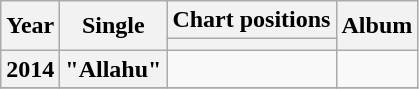<table class="wikitable plainrowheaders" style="text-align:center;">
<tr>
<th scope="col" rowspan="2">Year</th>
<th scope="col" rowspan="2">Single</th>
<th scope="col">Chart positions</th>
<th scope="col" rowspan="2">Album</th>
</tr>
<tr>
<th></th>
</tr>
<tr>
<th scope="row">2014</th>
<th scope="row">"Allahu"</th>
<td></td>
<td></td>
</tr>
<tr>
</tr>
</table>
